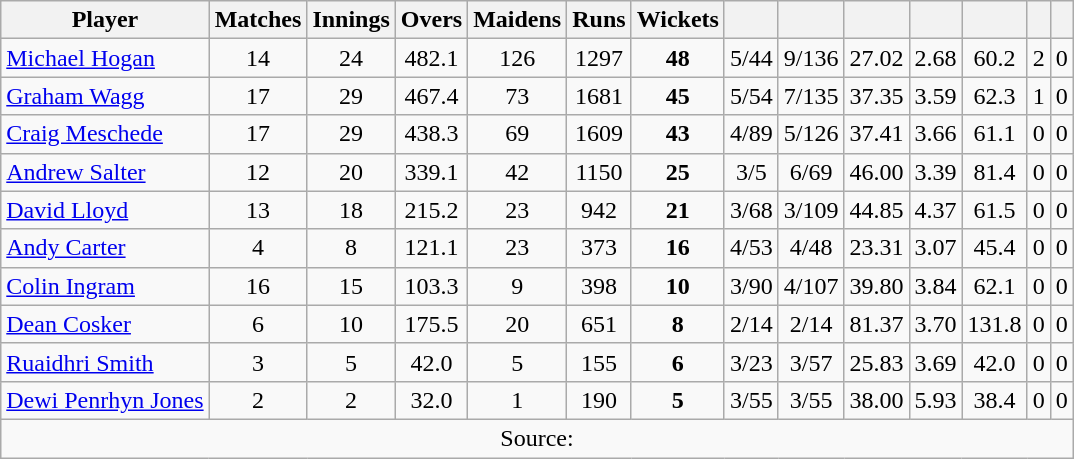<table class="wikitable" style="text-align:center">
<tr>
<th>Player</th>
<th>Matches</th>
<th>Innings</th>
<th>Overs</th>
<th>Maidens</th>
<th>Runs</th>
<th>Wickets</th>
<th></th>
<th></th>
<th></th>
<th></th>
<th></th>
<th></th>
<th></th>
</tr>
<tr>
<td align="left"><a href='#'>Michael Hogan</a></td>
<td>14</td>
<td>24</td>
<td>482.1</td>
<td>126</td>
<td>1297</td>
<td><strong>48</strong></td>
<td>5/44</td>
<td>9/136</td>
<td>27.02</td>
<td>2.68</td>
<td>60.2</td>
<td>2</td>
<td>0</td>
</tr>
<tr>
<td align="left"><a href='#'>Graham Wagg</a></td>
<td>17</td>
<td>29</td>
<td>467.4</td>
<td>73</td>
<td>1681</td>
<td><strong>45</strong></td>
<td>5/54</td>
<td>7/135</td>
<td>37.35</td>
<td>3.59</td>
<td>62.3</td>
<td>1</td>
<td>0</td>
</tr>
<tr>
<td align="left"><a href='#'>Craig Meschede</a></td>
<td>17</td>
<td>29</td>
<td>438.3</td>
<td>69</td>
<td>1609</td>
<td><strong>43</strong></td>
<td>4/89</td>
<td>5/126</td>
<td>37.41</td>
<td>3.66</td>
<td>61.1</td>
<td>0</td>
<td>0</td>
</tr>
<tr>
<td align="left"><a href='#'>Andrew Salter</a></td>
<td>12</td>
<td>20</td>
<td>339.1</td>
<td>42</td>
<td>1150</td>
<td><strong>25</strong></td>
<td>3/5</td>
<td>6/69</td>
<td>46.00</td>
<td>3.39</td>
<td>81.4</td>
<td>0</td>
<td>0</td>
</tr>
<tr>
<td align="left"><a href='#'>David Lloyd</a></td>
<td>13</td>
<td>18</td>
<td>215.2</td>
<td>23</td>
<td>942</td>
<td><strong>21</strong></td>
<td>3/68</td>
<td>3/109</td>
<td>44.85</td>
<td>4.37</td>
<td>61.5</td>
<td>0</td>
<td>0</td>
</tr>
<tr>
<td align="left"><a href='#'>Andy Carter</a></td>
<td>4</td>
<td>8</td>
<td>121.1</td>
<td>23</td>
<td>373</td>
<td><strong>16</strong></td>
<td>4/53</td>
<td>4/48</td>
<td>23.31</td>
<td>3.07</td>
<td>45.4</td>
<td>0</td>
<td>0</td>
</tr>
<tr>
<td align="left"><a href='#'>Colin Ingram</a></td>
<td>16</td>
<td>15</td>
<td>103.3</td>
<td>9</td>
<td>398</td>
<td><strong>10</strong></td>
<td>3/90</td>
<td>4/107</td>
<td>39.80</td>
<td>3.84</td>
<td>62.1</td>
<td>0</td>
<td>0</td>
</tr>
<tr>
<td align="left"><a href='#'>Dean Cosker</a></td>
<td>6</td>
<td>10</td>
<td>175.5</td>
<td>20</td>
<td>651</td>
<td><strong>8</strong></td>
<td>2/14</td>
<td>2/14</td>
<td>81.37</td>
<td>3.70</td>
<td>131.8</td>
<td>0</td>
<td>0</td>
</tr>
<tr>
<td align="left"><a href='#'>Ruaidhri Smith</a></td>
<td>3</td>
<td>5</td>
<td>42.0</td>
<td>5</td>
<td>155</td>
<td><strong>6</strong></td>
<td>3/23</td>
<td>3/57</td>
<td>25.83</td>
<td>3.69</td>
<td>42.0</td>
<td>0</td>
<td>0</td>
</tr>
<tr>
<td align="left"><a href='#'>Dewi Penrhyn Jones</a></td>
<td>2</td>
<td>2</td>
<td>32.0</td>
<td>1</td>
<td>190</td>
<td><strong>5</strong></td>
<td>3/55</td>
<td>3/55</td>
<td>38.00</td>
<td>5.93</td>
<td>38.4</td>
<td>0</td>
<td>0</td>
</tr>
<tr>
<td colspan="14">Source:</td>
</tr>
</table>
